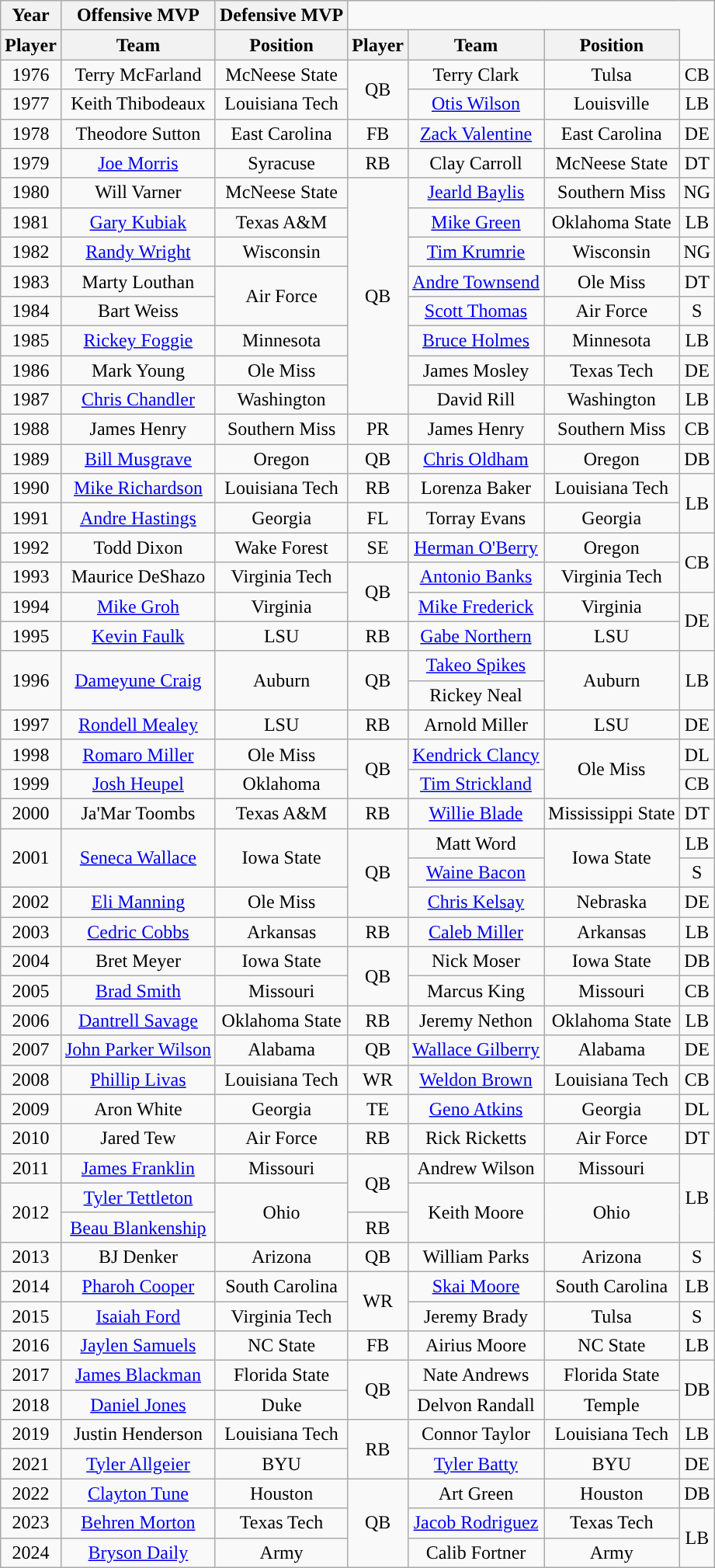<table class="wikitable" style="text-align:center">
<tr>
<th>Year</th>
<th>Offensive MVP</th>
<th>Defensive MVP</th>
</tr>
<tr>
<th>Player</th>
<th>Team</th>
<th>Position</th>
<th>Player</th>
<th>Team</th>
<th>Position</th>
</tr>
<tr>
<td>1976</td>
<td>Terry McFarland</td>
<td>McNeese State</td>
<td rowspan="2">QB</td>
<td>Terry Clark</td>
<td>Tulsa</td>
<td>CB</td>
</tr>
<tr>
<td>1977</td>
<td>Keith Thibodeaux</td>
<td>Louisiana Tech</td>
<td><a href='#'>Otis Wilson</a></td>
<td>Louisville</td>
<td>LB</td>
</tr>
<tr>
<td>1978</td>
<td>Theodore Sutton</td>
<td>East Carolina</td>
<td>FB</td>
<td><a href='#'>Zack Valentine</a></td>
<td>East Carolina</td>
<td>DE</td>
</tr>
<tr>
<td>1979</td>
<td><a href='#'>Joe Morris</a></td>
<td>Syracuse</td>
<td>RB</td>
<td>Clay Carroll</td>
<td>McNeese State</td>
<td>DT</td>
</tr>
<tr>
<td>1980</td>
<td>Will Varner</td>
<td>McNeese State</td>
<td rowspan="8">QB</td>
<td><a href='#'>Jearld Baylis</a></td>
<td>Southern Miss</td>
<td>NG</td>
</tr>
<tr>
<td>1981</td>
<td><a href='#'>Gary Kubiak</a></td>
<td>Texas A&M</td>
<td><a href='#'>Mike Green</a></td>
<td>Oklahoma State</td>
<td>LB</td>
</tr>
<tr>
<td>1982</td>
<td><a href='#'>Randy Wright</a></td>
<td>Wisconsin</td>
<td><a href='#'>Tim Krumrie</a></td>
<td>Wisconsin</td>
<td>NG</td>
</tr>
<tr>
<td>1983</td>
<td>Marty Louthan</td>
<td rowspan="2">Air Force</td>
<td><a href='#'>Andre Townsend</a></td>
<td>Ole Miss</td>
<td>DT</td>
</tr>
<tr>
<td>1984</td>
<td>Bart Weiss</td>
<td><a href='#'>Scott Thomas</a></td>
<td>Air Force</td>
<td>S</td>
</tr>
<tr>
<td>1985</td>
<td><a href='#'>Rickey Foggie</a></td>
<td>Minnesota</td>
<td><a href='#'>Bruce Holmes</a></td>
<td>Minnesota</td>
<td>LB</td>
</tr>
<tr>
<td>1986</td>
<td>Mark Young</td>
<td>Ole Miss</td>
<td>James Mosley</td>
<td>Texas Tech</td>
<td>DE</td>
</tr>
<tr>
<td>1987</td>
<td><a href='#'>Chris Chandler</a></td>
<td>Washington</td>
<td>David Rill</td>
<td>Washington</td>
<td>LB</td>
</tr>
<tr>
<td>1988</td>
<td>James Henry</td>
<td>Southern Miss</td>
<td>PR</td>
<td>James Henry</td>
<td>Southern Miss</td>
<td>CB</td>
</tr>
<tr>
<td>1989</td>
<td><a href='#'>Bill Musgrave</a></td>
<td>Oregon</td>
<td>QB</td>
<td><a href='#'>Chris Oldham</a></td>
<td>Oregon</td>
<td>DB</td>
</tr>
<tr>
<td>1990</td>
<td><a href='#'>Mike Richardson</a></td>
<td>Louisiana Tech</td>
<td>RB</td>
<td>Lorenza Baker</td>
<td>Louisiana Tech</td>
<td rowspan="2">LB</td>
</tr>
<tr>
<td>1991</td>
<td><a href='#'>Andre Hastings</a></td>
<td>Georgia</td>
<td>FL</td>
<td>Torray Evans</td>
<td>Georgia</td>
</tr>
<tr>
<td>1992</td>
<td>Todd Dixon</td>
<td>Wake Forest</td>
<td>SE</td>
<td><a href='#'>Herman O'Berry</a></td>
<td>Oregon</td>
<td rowspan="2">CB</td>
</tr>
<tr>
<td>1993</td>
<td>Maurice DeShazo</td>
<td>Virginia Tech</td>
<td rowspan="2">QB</td>
<td><a href='#'>Antonio Banks</a></td>
<td>Virginia Tech</td>
</tr>
<tr>
<td>1994</td>
<td><a href='#'>Mike Groh</a></td>
<td>Virginia</td>
<td><a href='#'>Mike Frederick</a></td>
<td>Virginia</td>
<td rowspan="2">DE</td>
</tr>
<tr>
<td>1995</td>
<td><a href='#'>Kevin Faulk</a></td>
<td>LSU</td>
<td>RB</td>
<td><a href='#'>Gabe Northern</a></td>
<td>LSU</td>
</tr>
<tr>
<td rowspan="2">1996</td>
<td rowspan="2"><a href='#'>Dameyune Craig</a></td>
<td rowspan="2">Auburn</td>
<td rowspan="2">QB</td>
<td><a href='#'>Takeo Spikes</a></td>
<td rowspan="2">Auburn</td>
<td rowspan="2">LB</td>
</tr>
<tr>
<td>Rickey Neal</td>
</tr>
<tr>
<td>1997</td>
<td><a href='#'>Rondell Mealey</a></td>
<td>LSU</td>
<td>RB</td>
<td>Arnold Miller</td>
<td>LSU</td>
<td>DE</td>
</tr>
<tr>
<td>1998</td>
<td><a href='#'>Romaro Miller</a></td>
<td>Ole Miss</td>
<td rowspan="2">QB</td>
<td><a href='#'>Kendrick Clancy</a></td>
<td rowspan="2">Ole Miss</td>
<td>DL</td>
</tr>
<tr>
<td>1999</td>
<td><a href='#'>Josh Heupel</a></td>
<td>Oklahoma</td>
<td><a href='#'>Tim Strickland</a></td>
<td>CB</td>
</tr>
<tr>
<td>2000</td>
<td>Ja'Mar Toombs</td>
<td>Texas A&M</td>
<td>RB</td>
<td><a href='#'>Willie Blade</a></td>
<td>Mississippi State</td>
<td>DT</td>
</tr>
<tr>
<td rowspan="2">2001</td>
<td rowspan="2"><a href='#'>Seneca Wallace</a></td>
<td rowspan="2">Iowa State</td>
<td rowspan="3">QB</td>
<td>Matt Word</td>
<td rowspan="2">Iowa State</td>
<td>LB</td>
</tr>
<tr>
<td><a href='#'>Waine Bacon</a></td>
<td>S</td>
</tr>
<tr>
<td>2002</td>
<td><a href='#'>Eli Manning</a></td>
<td>Ole Miss</td>
<td><a href='#'>Chris Kelsay</a></td>
<td>Nebraska</td>
<td>DE</td>
</tr>
<tr>
<td>2003</td>
<td><a href='#'>Cedric Cobbs</a></td>
<td>Arkansas</td>
<td>RB</td>
<td><a href='#'>Caleb Miller</a></td>
<td>Arkansas</td>
<td>LB</td>
</tr>
<tr>
<td>2004</td>
<td>Bret Meyer</td>
<td>Iowa State</td>
<td rowspan="2">QB</td>
<td>Nick Moser</td>
<td>Iowa State</td>
<td>DB</td>
</tr>
<tr>
<td>2005</td>
<td><a href='#'>Brad Smith</a></td>
<td>Missouri</td>
<td>Marcus King</td>
<td>Missouri</td>
<td>CB</td>
</tr>
<tr>
<td>2006</td>
<td><a href='#'>Dantrell Savage</a></td>
<td>Oklahoma State</td>
<td>RB</td>
<td>Jeremy Nethon</td>
<td>Oklahoma State</td>
<td>LB</td>
</tr>
<tr>
<td>2007</td>
<td><a href='#'>John Parker Wilson</a></td>
<td>Alabama</td>
<td>QB</td>
<td><a href='#'>Wallace Gilberry</a></td>
<td>Alabama</td>
<td>DE</td>
</tr>
<tr>
<td>2008</td>
<td><a href='#'>Phillip Livas</a></td>
<td>Louisiana Tech</td>
<td>WR</td>
<td><a href='#'>Weldon Brown</a></td>
<td>Louisiana Tech</td>
<td>CB</td>
</tr>
<tr>
<td>2009</td>
<td>Aron White</td>
<td>Georgia</td>
<td>TE</td>
<td><a href='#'>Geno Atkins</a></td>
<td>Georgia</td>
<td>DL</td>
</tr>
<tr>
<td>2010</td>
<td>Jared Tew</td>
<td>Air Force</td>
<td>RB</td>
<td>Rick Ricketts</td>
<td>Air Force</td>
<td>DT</td>
</tr>
<tr>
<td>2011</td>
<td><a href='#'>James Franklin</a></td>
<td>Missouri</td>
<td rowspan="2">QB</td>
<td>Andrew Wilson</td>
<td>Missouri</td>
<td rowspan="3">LB</td>
</tr>
<tr>
<td rowspan="2">2012</td>
<td><a href='#'>Tyler Tettleton</a></td>
<td rowspan="2">Ohio</td>
<td rowspan="2">Keith Moore</td>
<td rowspan="2">Ohio</td>
</tr>
<tr>
<td><a href='#'>Beau Blankenship</a></td>
<td>RB</td>
</tr>
<tr>
<td>2013</td>
<td>BJ Denker</td>
<td>Arizona</td>
<td>QB</td>
<td>William Parks</td>
<td>Arizona</td>
<td>S</td>
</tr>
<tr>
<td>2014</td>
<td><a href='#'>Pharoh Cooper</a></td>
<td>South Carolina</td>
<td rowspan="2">WR</td>
<td><a href='#'>Skai Moore</a></td>
<td>South Carolina</td>
<td>LB</td>
</tr>
<tr>
<td>2015</td>
<td><a href='#'>Isaiah Ford</a></td>
<td>Virginia Tech</td>
<td>Jeremy Brady</td>
<td>Tulsa</td>
<td>S</td>
</tr>
<tr>
<td>2016</td>
<td><a href='#'>Jaylen Samuels</a></td>
<td>NC State</td>
<td>FB</td>
<td>Airius Moore</td>
<td>NC State</td>
<td>LB</td>
</tr>
<tr>
<td>2017</td>
<td><a href='#'>James Blackman</a></td>
<td>Florida State</td>
<td rowspan="2">QB</td>
<td>Nate Andrews</td>
<td>Florida State</td>
<td rowspan="2">DB</td>
</tr>
<tr>
<td>2018</td>
<td><a href='#'>Daniel Jones</a></td>
<td>Duke</td>
<td>Delvon Randall</td>
<td>Temple</td>
</tr>
<tr>
<td>2019</td>
<td>Justin Henderson</td>
<td>Louisiana Tech</td>
<td rowspan="2">RB</td>
<td>Connor Taylor</td>
<td>Louisiana Tech</td>
<td>LB</td>
</tr>
<tr>
<td>2021</td>
<td><a href='#'>Tyler Allgeier</a></td>
<td>BYU</td>
<td><a href='#'>Tyler Batty</a></td>
<td>BYU</td>
<td>DE</td>
</tr>
<tr>
<td>2022</td>
<td><a href='#'>Clayton Tune</a></td>
<td>Houston</td>
<td rowspan="3">QB</td>
<td>Art Green</td>
<td>Houston</td>
<td>DB</td>
</tr>
<tr>
<td>2023</td>
<td><a href='#'>Behren Morton</a></td>
<td>Texas Tech</td>
<td><a href='#'>Jacob Rodriguez</a></td>
<td>Texas Tech</td>
<td rowspan="2">LB</td>
</tr>
<tr>
<td>2024</td>
<td><a href='#'>Bryson Daily</a></td>
<td>Army</td>
<td>Calib Fortner</td>
<td>Army</td>
</tr>
</table>
